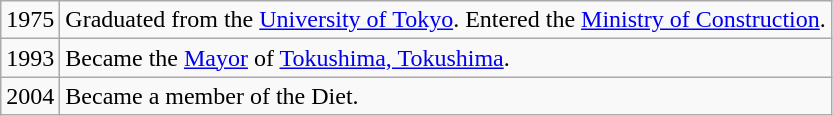<table class="wikitable" style="border-collapse:collapse">
<tr>
<td>1975</td>
<td>Graduated from the <a href='#'>University of Tokyo</a>. Entered the <a href='#'>Ministry of Construction</a>.</td>
</tr>
<tr>
<td>1993</td>
<td>Became the <a href='#'>Mayor</a> of <a href='#'>Tokushima, Tokushima</a>.</td>
</tr>
<tr>
<td>2004</td>
<td>Became a member of the Diet.</td>
</tr>
</table>
